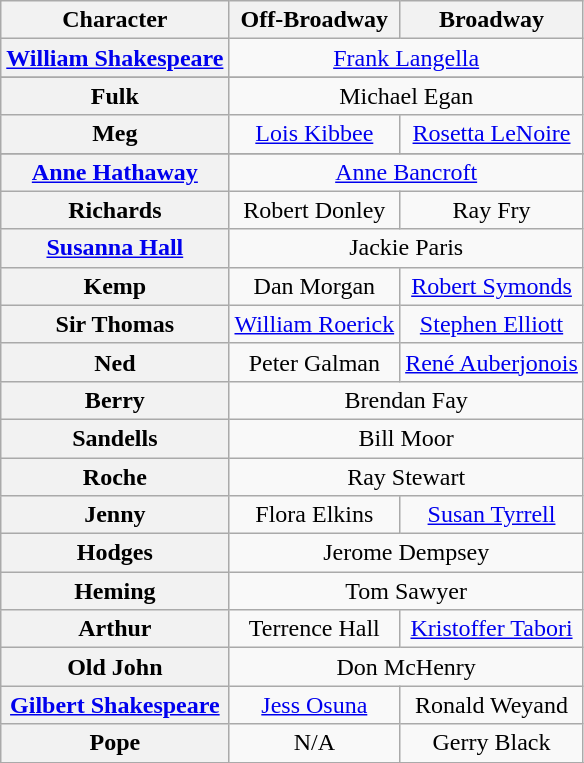<table class="wikitable">
<tr>
<th>Character</th>
<th>Off-Broadway</th>
<th>Broadway</th>
</tr>
<tr>
<th><a href='#'>William Shakespeare</a></th>
<td colspan="2" style="text-align:center;"><a href='#'>Frank Langella</a></td>
</tr>
<tr>
</tr>
<tr>
<th>Fulk</th>
<td colspan="2" style="text-align:center;">Michael Egan</td>
</tr>
<tr>
<th>Meg</th>
<td style="text-align:center;"><a href='#'>Lois Kibbee</a></td>
<td style="text-align:center;"><a href='#'>Rosetta LeNoire</a></td>
</tr>
<tr>
</tr>
<tr>
<th><a href='#'>Anne Hathaway</a></th>
<td colspan="2" style="text-align:center;"><a href='#'>Anne Bancroft</a></td>
</tr>
<tr>
<th>Richards</th>
<td style="text-align:center;">Robert Donley</td>
<td style="text-align:center;">Ray Fry</td>
</tr>
<tr>
<th><a href='#'>Susanna Hall</a></th>
<td colspan="2" style="text-align:center;">Jackie Paris</td>
</tr>
<tr>
<th>Kemp</th>
<td style="text-align:center;">Dan Morgan</td>
<td style="text-align:center;"><a href='#'>Robert Symonds</a></td>
</tr>
<tr>
<th>Sir Thomas</th>
<td style="text-align:center;"><a href='#'>William Roerick</a></td>
<td style="text-align:center;"><a href='#'>Stephen Elliott</a></td>
</tr>
<tr>
<th>Ned</th>
<td style="text-align:center;">Peter Galman</td>
<td style="text-align:center;"><a href='#'>René Auberjonois</a></td>
</tr>
<tr>
<th>Berry</th>
<td colspan="2" style="text-align:center;">Brendan Fay</td>
</tr>
<tr>
<th>Sandells</th>
<td colspan="2" style="text-align:center;">Bill Moor</td>
</tr>
<tr>
<th>Roche</th>
<td colspan="2" style="text-align:center;">Ray Stewart</td>
</tr>
<tr>
<th>Jenny</th>
<td style="text-align:center;">Flora Elkins</td>
<td style="text-align:center;"><a href='#'>Susan Tyrrell</a></td>
</tr>
<tr>
<th>Hodges</th>
<td colspan="2" style="text-align:center;">Jerome Dempsey</td>
</tr>
<tr>
<th>Heming</th>
<td colspan="2" style="text-align:center;">Tom Sawyer</td>
</tr>
<tr>
<th>Arthur</th>
<td style="text-align:center;">Terrence Hall</td>
<td style="text-align:center;"><a href='#'>Kristoffer Tabori</a></td>
</tr>
<tr>
<th>Old John</th>
<td colspan="2" style="text-align:center;">Don McHenry</td>
</tr>
<tr>
<th><a href='#'>Gilbert Shakespeare</a></th>
<td style="text-align:center;"><a href='#'>Jess Osuna</a></td>
<td style="text-align:center;">Ronald Weyand</td>
</tr>
<tr>
<th>Pope</th>
<td style="text-align:center;">N/A</td>
<td style="text-align:center;">Gerry Black</td>
</tr>
<tr>
</tr>
</table>
